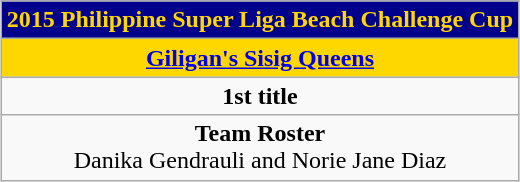<table class=wikitable style="text-align:center; margin:auto;">
<tr>
<th style="background:#00008B; color:#FFD700;">2015 Philippine Super Liga Beach Challenge Cup</th>
</tr>
<tr bgcolor="gold">
<td><strong><a href='#'>Giligan's Sisig Queens</a></strong></td>
</tr>
<tr>
<td><strong>1st title</strong></td>
</tr>
<tr>
<td><strong>Team Roster</strong><br>Danika Gendrauli and Norie Jane Diaz</td>
</tr>
</table>
